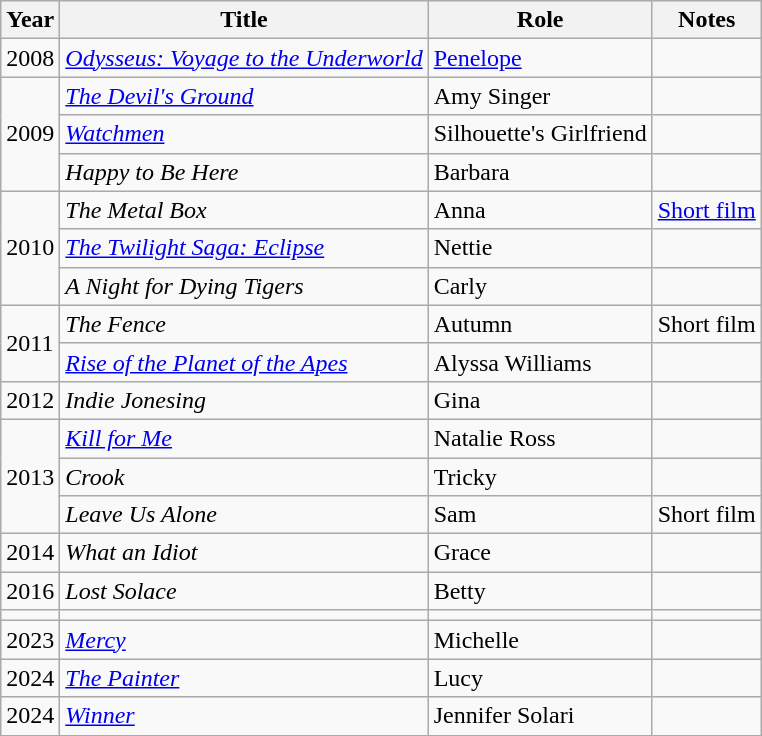<table class="wikitable sortable">
<tr>
<th>Year</th>
<th>Title</th>
<th>Role</th>
<th class="unsortable">Notes</th>
</tr>
<tr>
<td>2008</td>
<td><em><a href='#'>Odysseus: Voyage to the Underworld</a></em></td>
<td><a href='#'>Penelope</a></td>
<td></td>
</tr>
<tr>
<td rowspan="3">2009</td>
<td data-sort-value="Devil's Ground, The"><em><a href='#'>The Devil's Ground</a></em></td>
<td>Amy Singer</td>
<td></td>
</tr>
<tr>
<td><em><a href='#'>Watchmen</a></em></td>
<td>Silhouette's Girlfriend</td>
<td></td>
</tr>
<tr>
<td><em>Happy to Be Here</em></td>
<td>Barbara</td>
<td></td>
</tr>
<tr>
<td rowspan="3">2010</td>
<td data-sort-value="Metal Box, The"><em>The Metal Box</em></td>
<td>Anna</td>
<td><a href='#'>Short film</a></td>
</tr>
<tr>
<td data-sort-value="Twilight Saga: Eclipse, The"><em><a href='#'>The Twilight Saga: Eclipse</a></em></td>
<td>Nettie</td>
<td></td>
</tr>
<tr>
<td data-sort-value="Night for Dying Tigers, A"><em>A Night for Dying Tigers</em></td>
<td>Carly</td>
<td></td>
</tr>
<tr>
<td rowspan="2">2011</td>
<td data-sort-value="Fence, The"><em>The Fence</em></td>
<td>Autumn</td>
<td>Short film</td>
</tr>
<tr>
<td><em><a href='#'>Rise of the Planet of the Apes</a></em></td>
<td>Alyssa Williams</td>
<td></td>
</tr>
<tr>
<td>2012</td>
<td><em>Indie Jonesing</em></td>
<td>Gina</td>
<td></td>
</tr>
<tr>
<td rowspan="3">2013</td>
<td><em><a href='#'>Kill for Me</a></em></td>
<td>Natalie Ross</td>
<td></td>
</tr>
<tr>
<td><em>Crook</em></td>
<td>Tricky</td>
<td></td>
</tr>
<tr>
<td><em>Leave Us Alone</em></td>
<td>Sam</td>
<td>Short film</td>
</tr>
<tr>
<td>2014</td>
<td><em>What an Idiot</em></td>
<td>Grace</td>
<td></td>
</tr>
<tr>
<td>2016</td>
<td><em>Lost Solace</em></td>
<td>Betty</td>
<td></td>
</tr>
<tr>
<td></td>
<td></td>
<td></td>
<td></td>
</tr>
<tr>
<td>2023</td>
<td><em><a href='#'>Mercy</a></em></td>
<td>Michelle</td>
<td></td>
</tr>
<tr>
<td>2024</td>
<td><em><a href='#'>The Painter</a></em></td>
<td>Lucy</td>
<td></td>
</tr>
<tr>
<td>2024</td>
<td><em><a href='#'>Winner</a></em></td>
<td>Jennifer Solari</td>
<td></td>
</tr>
</table>
